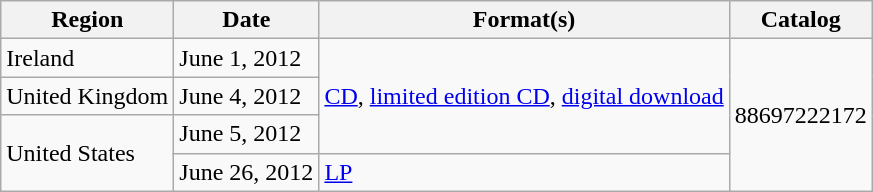<table class="wikitable">
<tr>
<th>Region</th>
<th>Date</th>
<th>Format(s)</th>
<th>Catalog</th>
</tr>
<tr>
<td>Ireland</td>
<td>June 1, 2012</td>
<td rowspan="3"><a href='#'>CD</a>, <a href='#'>limited edition CD</a>, <a href='#'>digital download</a></td>
<td rowspan="4" style="text-align:center;">88697222172</td>
</tr>
<tr>
<td>United Kingdom</td>
<td>June 4, 2012</td>
</tr>
<tr>
<td rowspan="2">United States</td>
<td>June 5, 2012</td>
</tr>
<tr>
<td>June 26, 2012</td>
<td><a href='#'>LP</a></td>
</tr>
</table>
